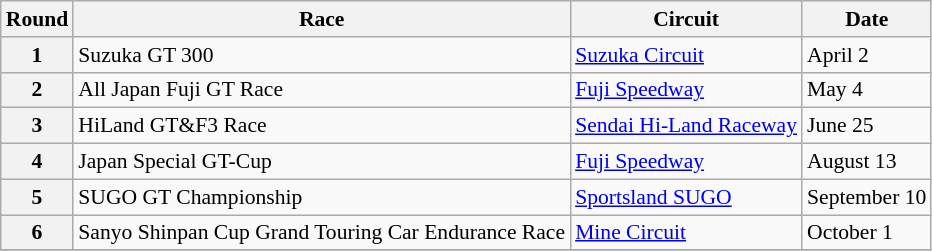<table class="wikitable" style="font-size: 90%;">
<tr>
<th>Round</th>
<th>Race</th>
<th>Circuit</th>
<th>Date</th>
</tr>
<tr>
<th>1</th>
<td>Suzuka GT 300</td>
<td> <a href='#'>Suzuka Circuit</a></td>
<td>April 2</td>
</tr>
<tr>
<th>2</th>
<td>All Japan Fuji GT Race</td>
<td> <a href='#'>Fuji Speedway</a></td>
<td>May 4</td>
</tr>
<tr>
<th>3</th>
<td>HiLand GT&F3 Race</td>
<td> <a href='#'>Sendai Hi-Land Raceway</a></td>
<td>June 25</td>
</tr>
<tr>
<th>4</th>
<td>Japan Special GT-Cup</td>
<td> <a href='#'>Fuji Speedway</a></td>
<td>August 13</td>
</tr>
<tr>
<th>5</th>
<td>SUGO GT Championship</td>
<td> <a href='#'>Sportsland SUGO</a></td>
<td>September 10</td>
</tr>
<tr>
<th>6</th>
<td>Sanyo Shinpan Cup Grand Touring Car Endurance Race</td>
<td> <a href='#'>Mine Circuit</a></td>
<td>October 1</td>
</tr>
<tr>
</tr>
</table>
